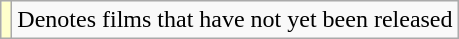<table class="wikitable">
<tr>
<td style="background:#ffc;"></td>
<td>Denotes films that have not yet been released</td>
</tr>
</table>
